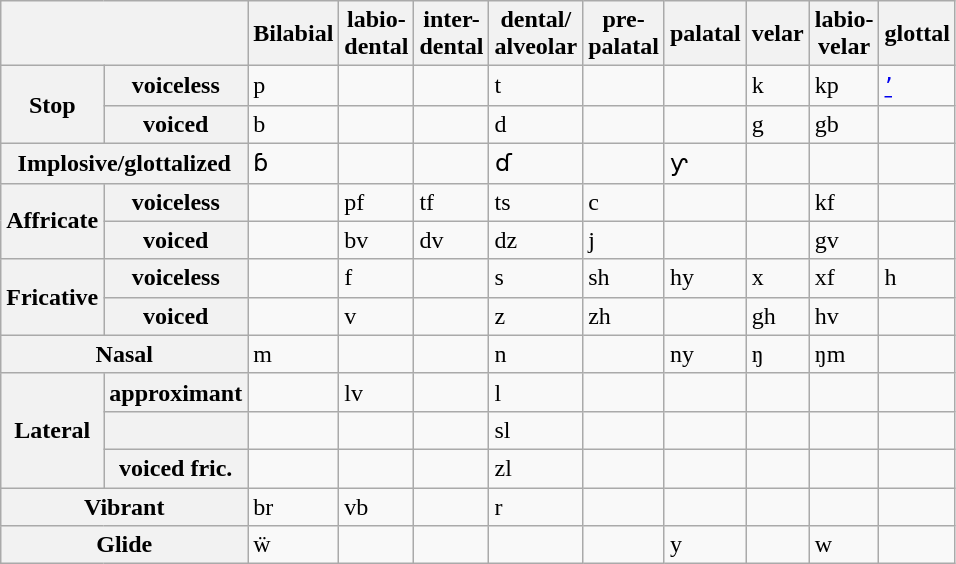<table class="wikitable" align=center>
<tr>
<th colspan=2></th>
<th>Bilabial</th>
<th>labio-<br>dental</th>
<th>inter-<br>dental</th>
<th>dental/<br>alveolar</th>
<th>pre-<br>palatal</th>
<th>palatal</th>
<th>velar</th>
<th>labio-<br>velar</th>
<th>glottal</th>
</tr>
<tr>
<th rowspan=2>Stop</th>
<th>voiceless</th>
<td>p</td>
<td></td>
<td></td>
<td>t</td>
<td></td>
<td></td>
<td>k</td>
<td>kp</td>
<td><a href='#'>ʼ</a> </td>
</tr>
<tr>
<th>voiced</th>
<td>b</td>
<td></td>
<td></td>
<td>d</td>
<td></td>
<td></td>
<td>g</td>
<td>gb</td>
<td></td>
</tr>
<tr>
<th colspan=2>Implosive/glottalized</th>
<td>ɓ</td>
<td></td>
<td></td>
<td>ɗ</td>
<td></td>
<td>ƴ </td>
<td></td>
<td></td>
<td></td>
</tr>
<tr>
<th rowspan=2>Affricate</th>
<th>voiceless</th>
<td></td>
<td>pf</td>
<td>tf</td>
<td>ts</td>
<td>c </td>
<td></td>
<td></td>
<td>kf</td>
<td></td>
</tr>
<tr>
<th>voiced</th>
<td></td>
<td>bv</td>
<td>dv</td>
<td>dz</td>
<td>j </td>
<td></td>
<td></td>
<td>gv</td>
<td></td>
</tr>
<tr>
<th rowspan=2>Fricative</th>
<th>voiceless</th>
<td></td>
<td>f</td>
<td></td>
<td>s</td>
<td>sh </td>
<td>hy</td>
<td>x</td>
<td>xf</td>
<td>h</td>
</tr>
<tr>
<th>voiced</th>
<td></td>
<td>v</td>
<td></td>
<td>z</td>
<td>zh </td>
<td></td>
<td>gh </td>
<td>hv</td>
<td></td>
</tr>
<tr>
<th colspan=2>Nasal</th>
<td>m</td>
<td></td>
<td></td>
<td>n</td>
<td></td>
<td>ny </td>
<td>ŋ</td>
<td>ŋm</td>
<td></td>
</tr>
<tr>
<th rowspan=3>Lateral</th>
<th>approximant</th>
<td></td>
<td>lv</td>
<td></td>
<td>l</td>
<td></td>
<td></td>
<td></td>
<td></td>
<td></td>
</tr>
<tr>
<th></th>
<td></td>
<td></td>
<td></td>
<td>sl </td>
<td></td>
<td></td>
<td></td>
<td></td>
<td></td>
</tr>
<tr>
<th>voiced fric.</th>
<td></td>
<td></td>
<td></td>
<td>zl </td>
<td></td>
<td></td>
<td></td>
<td></td>
<td></td>
</tr>
<tr>
<th colspan=2>Vibrant</th>
<td>br </td>
<td>vb </td>
<td></td>
<td>r</td>
<td></td>
<td></td>
<td></td>
<td></td>
<td></td>
</tr>
<tr>
<th colspan=2>Glide</th>
<td>ẅ</td>
<td></td>
<td></td>
<td></td>
<td></td>
<td>y</td>
<td></td>
<td>w</td>
<td></td>
</tr>
</table>
